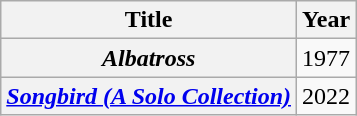<table class="wikitable plainrowheaders">
<tr>
<th scope="col">Title</th>
<th scope="col">Year</th>
</tr>
<tr>
<th scope="row"><em>Albatross</em> </th>
<td>1977</td>
</tr>
<tr>
<th scope="row"><em><a href='#'>Songbird (A Solo Collection)</a></em></th>
<td>2022</td>
</tr>
</table>
